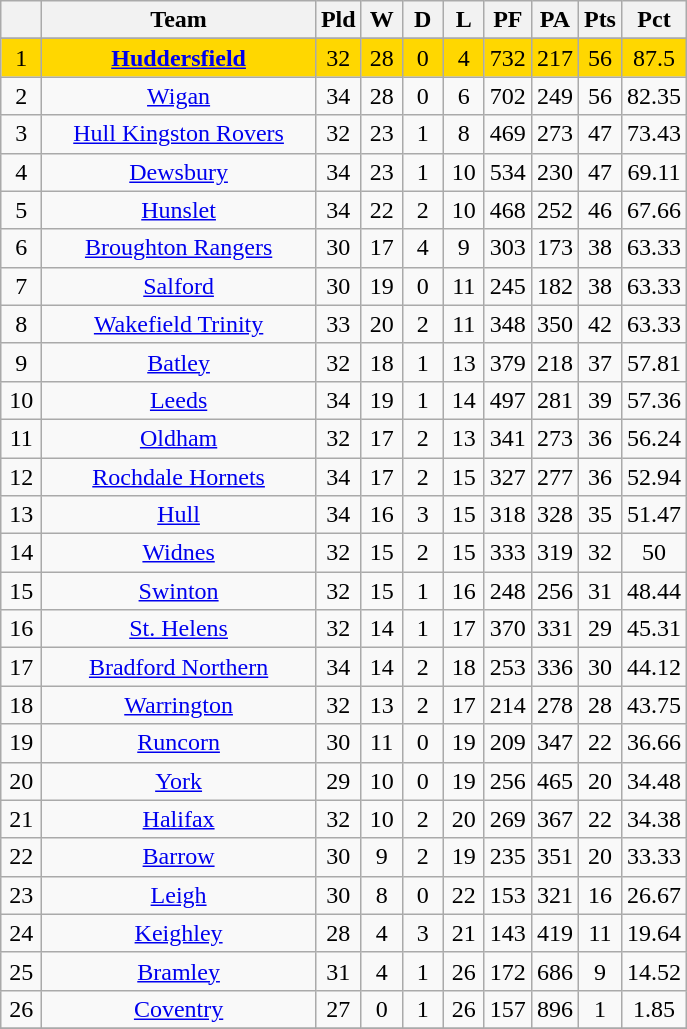<table class="wikitable" style="text-align:center;">
<tr>
<th width=20 abbr="Position"></th>
<th width=175>Team</th>
<th width=20 abbr="Played">Pld</th>
<th width=20 abbr="Won">W</th>
<th width=20 abbr="Drawn">D</th>
<th width=20 abbr="Lost">L</th>
<th width=20 abbr="Points for">PF</th>
<th width=20 abbr="Points against">PA</th>
<th width=20 abbr="Points">Pts</th>
<th width=20 abbr=”Win Percentage”>Pct</th>
</tr>
<tr>
</tr>
<tr align=center style="background:#FFD700;">
<td>1</td>
<td><strong><a href='#'>Huddersfield</a></strong></td>
<td>32</td>
<td>28</td>
<td>0</td>
<td>4</td>
<td>732</td>
<td>217</td>
<td>56</td>
<td>87.5</td>
</tr>
<tr align=center style="background:">
<td>2</td>
<td><a href='#'>Wigan</a></td>
<td>34</td>
<td>28</td>
<td>0</td>
<td>6</td>
<td>702</td>
<td>249</td>
<td>56</td>
<td>82.35</td>
</tr>
<tr align=center style="background:">
<td>3</td>
<td><a href='#'>Hull Kingston Rovers</a></td>
<td>32</td>
<td>23</td>
<td>1</td>
<td>8</td>
<td>469</td>
<td>273</td>
<td>47</td>
<td>73.43</td>
</tr>
<tr align=center style="background:">
<td>4</td>
<td><a href='#'>Dewsbury</a></td>
<td>34</td>
<td>23</td>
<td>1</td>
<td>10</td>
<td>534</td>
<td>230</td>
<td>47</td>
<td>69.11</td>
</tr>
<tr align=center style="background:">
<td>5</td>
<td><a href='#'>Hunslet</a></td>
<td>34</td>
<td>22</td>
<td>2</td>
<td>10</td>
<td>468</td>
<td>252</td>
<td>46</td>
<td>67.66</td>
</tr>
<tr align=center style="background:">
<td>6</td>
<td><a href='#'>Broughton Rangers</a></td>
<td>30</td>
<td>17</td>
<td>4</td>
<td>9</td>
<td>303</td>
<td>173</td>
<td>38</td>
<td>63.33</td>
</tr>
<tr align=center style="background:">
<td>7</td>
<td><a href='#'>Salford</a></td>
<td>30</td>
<td>19</td>
<td>0</td>
<td>11</td>
<td>245</td>
<td>182</td>
<td>38</td>
<td>63.33</td>
</tr>
<tr align=center style="background:">
<td>8</td>
<td><a href='#'>Wakefield Trinity</a></td>
<td>33</td>
<td>20</td>
<td>2</td>
<td>11</td>
<td>348</td>
<td>350</td>
<td>42</td>
<td>63.33</td>
</tr>
<tr align=center style="background:">
<td>9</td>
<td><a href='#'>Batley</a></td>
<td>32</td>
<td>18</td>
<td>1</td>
<td>13</td>
<td>379</td>
<td>218</td>
<td>37</td>
<td>57.81</td>
</tr>
<tr align=center style="background:">
<td>10</td>
<td><a href='#'>Leeds</a></td>
<td>34</td>
<td>19</td>
<td>1</td>
<td>14</td>
<td>497</td>
<td>281</td>
<td>39</td>
<td>57.36</td>
</tr>
<tr align=center style="background:">
<td>11</td>
<td><a href='#'>Oldham</a></td>
<td>32</td>
<td>17</td>
<td>2</td>
<td>13</td>
<td>341</td>
<td>273</td>
<td>36</td>
<td>56.24</td>
</tr>
<tr align=center style="background:">
<td>12</td>
<td><a href='#'>Rochdale Hornets</a></td>
<td>34</td>
<td>17</td>
<td>2</td>
<td>15</td>
<td>327</td>
<td>277</td>
<td>36</td>
<td>52.94</td>
</tr>
<tr align=center style="background:">
<td>13</td>
<td><a href='#'>Hull</a></td>
<td>34</td>
<td>16</td>
<td>3</td>
<td>15</td>
<td>318</td>
<td>328</td>
<td>35</td>
<td>51.47</td>
</tr>
<tr align=center style="background:">
<td>14</td>
<td><a href='#'>Widnes</a></td>
<td>32</td>
<td>15</td>
<td>2</td>
<td>15</td>
<td>333</td>
<td>319</td>
<td>32</td>
<td>50</td>
</tr>
<tr align=center style="background:">
<td>15</td>
<td><a href='#'>Swinton</a></td>
<td>32</td>
<td>15</td>
<td>1</td>
<td>16</td>
<td>248</td>
<td>256</td>
<td>31</td>
<td>48.44</td>
</tr>
<tr align=center style="background:">
<td>16</td>
<td><a href='#'>St. Helens</a></td>
<td>32</td>
<td>14</td>
<td>1</td>
<td>17</td>
<td>370</td>
<td>331</td>
<td>29</td>
<td>45.31</td>
</tr>
<tr align=center style="background:">
<td>17</td>
<td><a href='#'>Bradford Northern</a></td>
<td>34</td>
<td>14</td>
<td>2</td>
<td>18</td>
<td>253</td>
<td>336</td>
<td>30</td>
<td>44.12</td>
</tr>
<tr align=center style="background:">
<td>18</td>
<td><a href='#'>Warrington</a></td>
<td>32</td>
<td>13</td>
<td>2</td>
<td>17</td>
<td>214</td>
<td>278</td>
<td>28</td>
<td>43.75</td>
</tr>
<tr align=center style="background:">
<td>19</td>
<td><a href='#'>Runcorn</a></td>
<td>30</td>
<td>11</td>
<td>0</td>
<td>19</td>
<td>209</td>
<td>347</td>
<td>22</td>
<td>36.66</td>
</tr>
<tr align=center style="background:">
<td>20</td>
<td><a href='#'>York</a></td>
<td>29</td>
<td>10</td>
<td>0</td>
<td>19</td>
<td>256</td>
<td>465</td>
<td>20</td>
<td>34.48</td>
</tr>
<tr align=center style="background:">
<td>21</td>
<td><a href='#'>Halifax</a></td>
<td>32</td>
<td>10</td>
<td>2</td>
<td>20</td>
<td>269</td>
<td>367</td>
<td>22</td>
<td>34.38</td>
</tr>
<tr align=center style="background:">
<td>22</td>
<td><a href='#'>Barrow</a></td>
<td>30</td>
<td>9</td>
<td>2</td>
<td>19</td>
<td>235</td>
<td>351</td>
<td>20</td>
<td>33.33</td>
</tr>
<tr align=center style="background:">
<td>23</td>
<td><a href='#'>Leigh</a></td>
<td>30</td>
<td>8</td>
<td>0</td>
<td>22</td>
<td>153</td>
<td>321</td>
<td>16</td>
<td>26.67</td>
</tr>
<tr align=center style="background:">
<td>24</td>
<td><a href='#'>Keighley</a></td>
<td>28</td>
<td>4</td>
<td>3</td>
<td>21</td>
<td>143</td>
<td>419</td>
<td>11</td>
<td>19.64</td>
</tr>
<tr align=center style="background:">
<td>25</td>
<td><a href='#'>Bramley</a></td>
<td>31</td>
<td>4</td>
<td>1</td>
<td>26</td>
<td>172</td>
<td>686</td>
<td>9</td>
<td>14.52</td>
</tr>
<tr align=center style="background:">
<td>26</td>
<td><a href='#'>Coventry</a></td>
<td>27</td>
<td>0</td>
<td>1</td>
<td>26</td>
<td>157</td>
<td>896</td>
<td>1</td>
<td>1.85</td>
</tr>
<tr>
</tr>
</table>
